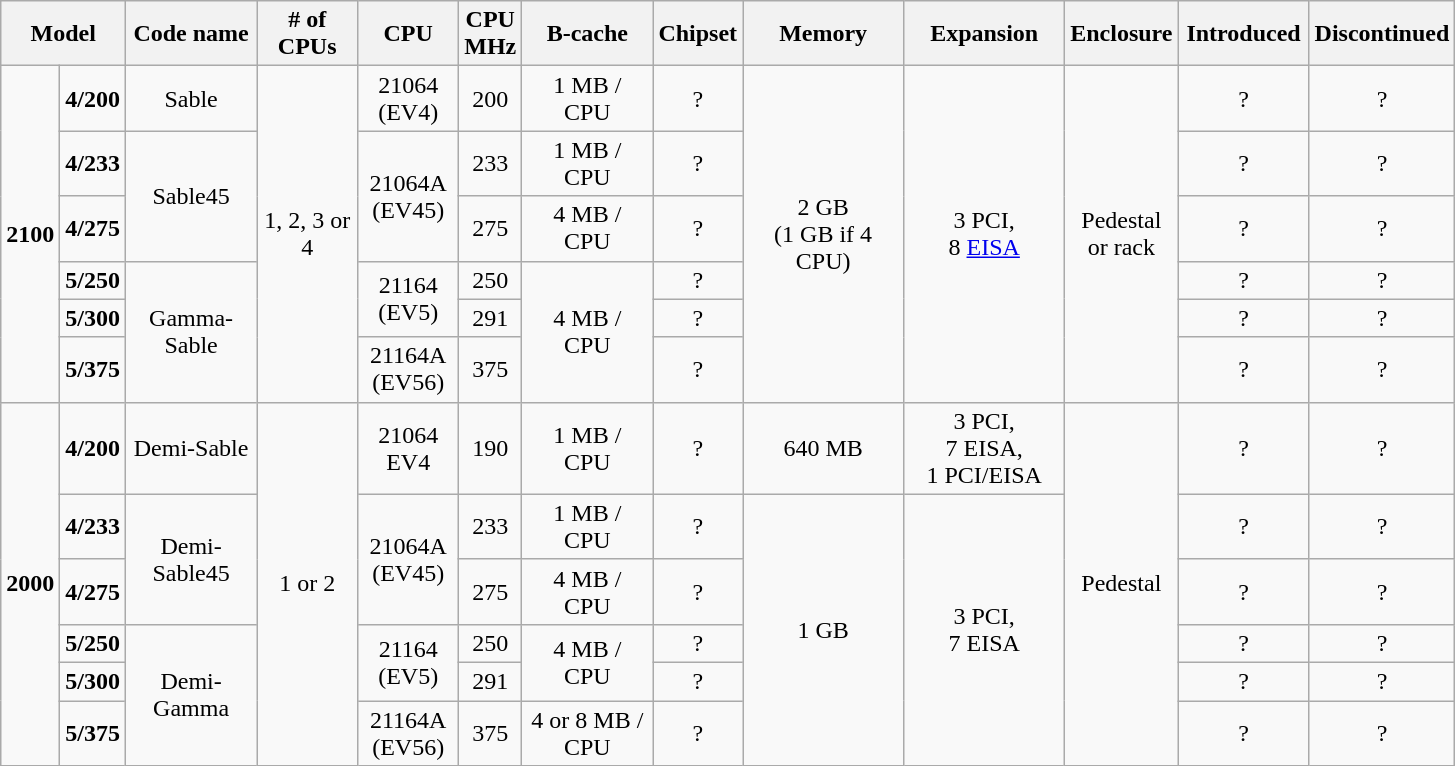<table class="wikitable" style="text-align: center;">
<tr>
<th colspan="2" style="width:40px;">Model</th>
<th style="width:80px;">Code name</th>
<th style="width:60px;"># of <br> CPUs</th>
<th style="width:60px;">CPU</th>
<th style="width:30px;">CPU <br> MHz</th>
<th style="width:80px;">B-cache</th>
<th style="width:50px;">Chipset</th>
<th style="width:100px;">Memory</th>
<th style="width:100px;">Expansion</th>
<th style="width:50px;">Enclosure</th>
<th style="width:80px;">Introduced</th>
<th style="width:80px;">Discontinued</th>
</tr>
<tr>
<td rowspan="6"><strong>2100</strong></td>
<td><strong>4/200</strong></td>
<td>Sable</td>
<td rowspan="6">1, 2, 3 or 4</td>
<td>21064 <br> (EV4)</td>
<td>200</td>
<td>1 MB / CPU</td>
<td>?</td>
<td rowspan="6">2 GB <br> (1 GB if 4 CPU)</td>
<td rowspan="6">3 PCI, <br> 8 <a href='#'>EISA</a></td>
<td rowspan="6">Pedestal or rack</td>
<td>?</td>
<td>?</td>
</tr>
<tr>
<td><strong>4/233</strong></td>
<td rowspan="2">Sable45</td>
<td rowspan="2">21064A <br> (EV45)</td>
<td>233</td>
<td>1 MB / CPU</td>
<td>?</td>
<td>?</td>
<td>?</td>
</tr>
<tr>
<td><strong>4/275</strong></td>
<td>275</td>
<td>4 MB / CPU</td>
<td>?</td>
<td>?</td>
<td>?</td>
</tr>
<tr>
<td><strong>5/250</strong></td>
<td rowspan="3">Gamma-Sable</td>
<td rowspan="2">21164 <br> (EV5)</td>
<td>250</td>
<td rowspan="3">4 MB / CPU</td>
<td>?</td>
<td>?</td>
<td>?</td>
</tr>
<tr>
<td><strong>5/300</strong></td>
<td>291</td>
<td>?</td>
<td>?</td>
<td>?</td>
</tr>
<tr>
<td><strong>5/375</strong></td>
<td>21164A <br> (EV56)</td>
<td>375</td>
<td>?</td>
<td>?</td>
<td>?</td>
</tr>
<tr>
<td rowspan="6"><strong>2000</strong></td>
<td><strong>4/200</strong></td>
<td>Demi-Sable</td>
<td rowspan="6">1 or 2</td>
<td>21064 <br> EV4</td>
<td>190</td>
<td>1 MB / CPU</td>
<td>?</td>
<td>640 MB</td>
<td>3 PCI, <br> 7 EISA, <br> 1 PCI/EISA</td>
<td rowspan="6">Pedestal</td>
<td>?</td>
<td>?</td>
</tr>
<tr>
<td><strong>4/233</strong></td>
<td rowspan="2">Demi-Sable45</td>
<td rowspan="2">21064A <br> (EV45)</td>
<td>233</td>
<td>1 MB / CPU</td>
<td>?</td>
<td rowspan="5">1 GB</td>
<td rowspan="5">3 PCI, <br> 7 EISA</td>
<td>?</td>
<td>?</td>
</tr>
<tr>
<td><strong>4/275</strong></td>
<td>275</td>
<td>4 MB / CPU</td>
<td>?</td>
<td>?</td>
<td>?</td>
</tr>
<tr>
<td><strong>5/250</strong></td>
<td rowspan="3">Demi-Gamma</td>
<td rowspan="2">21164 <br> (EV5)</td>
<td>250</td>
<td rowspan="2">4 MB / CPU</td>
<td>?</td>
<td>?</td>
<td>?</td>
</tr>
<tr>
<td><strong>5/300</strong></td>
<td>291</td>
<td>?</td>
<td>?</td>
<td>?</td>
</tr>
<tr>
<td><strong>5/375</strong></td>
<td>21164A <br> (EV56)</td>
<td>375</td>
<td>4 or 8 MB / CPU</td>
<td>?</td>
<td>?</td>
<td>?</td>
</tr>
</table>
